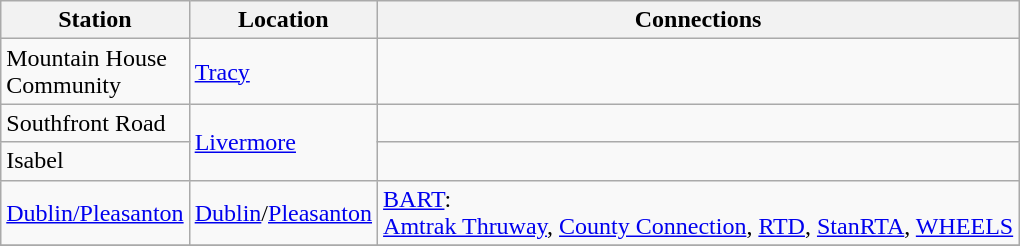<table class="wikitable plainrowheaders sortable">
<tr>
<th width="100">Station</th>
<th class="unsortable" width="100">Location</th>
<th class="unsortable">Connections<br></th>
</tr>
<tr>
<td>Mountain House Community</td>
<td><a href='#'>Tracy</a></td>
<td></td>
</tr>
<tr>
<td>Southfront Road</td>
<td rowspan=2><a href='#'>Livermore</a></td>
<td></td>
</tr>
<tr>
<td>Isabel</td>
</tr>
<tr>
<td><a href='#'>Dublin/Pleasanton</a></td>
<td><a href='#'>Dublin</a>/<a href='#'>Pleasanton</a></td>
<td> <a href='#'>BART</a>: <br> <a href='#'>Amtrak Thruway</a>, <a href='#'>County Connection</a>, <a href='#'>RTD</a>, <a href='#'>StanRTA</a>, <a href='#'>WHEELS</a></td>
</tr>
<tr>
</tr>
</table>
